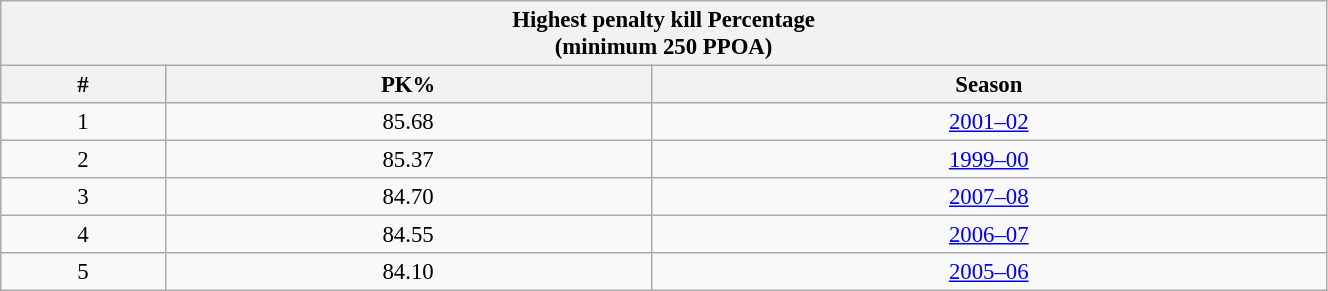<table class="wikitable" style="text-align: center; font-size: 95%" width="70%">
<tr>
<th colspan="3">Highest penalty kill Percentage<br>(minimum 250 PPOA)</th>
</tr>
<tr>
<th>#</th>
<th>PK%</th>
<th>Season</th>
</tr>
<tr>
<td>1</td>
<td>85.68</td>
<td><a href='#'>2001–02</a></td>
</tr>
<tr>
<td>2</td>
<td>85.37</td>
<td><a href='#'>1999–00</a></td>
</tr>
<tr>
<td>3</td>
<td>84.70</td>
<td><a href='#'>2007–08</a></td>
</tr>
<tr>
<td>4</td>
<td>84.55</td>
<td><a href='#'>2006–07</a></td>
</tr>
<tr>
<td>5</td>
<td>84.10</td>
<td><a href='#'>2005–06</a></td>
</tr>
</table>
